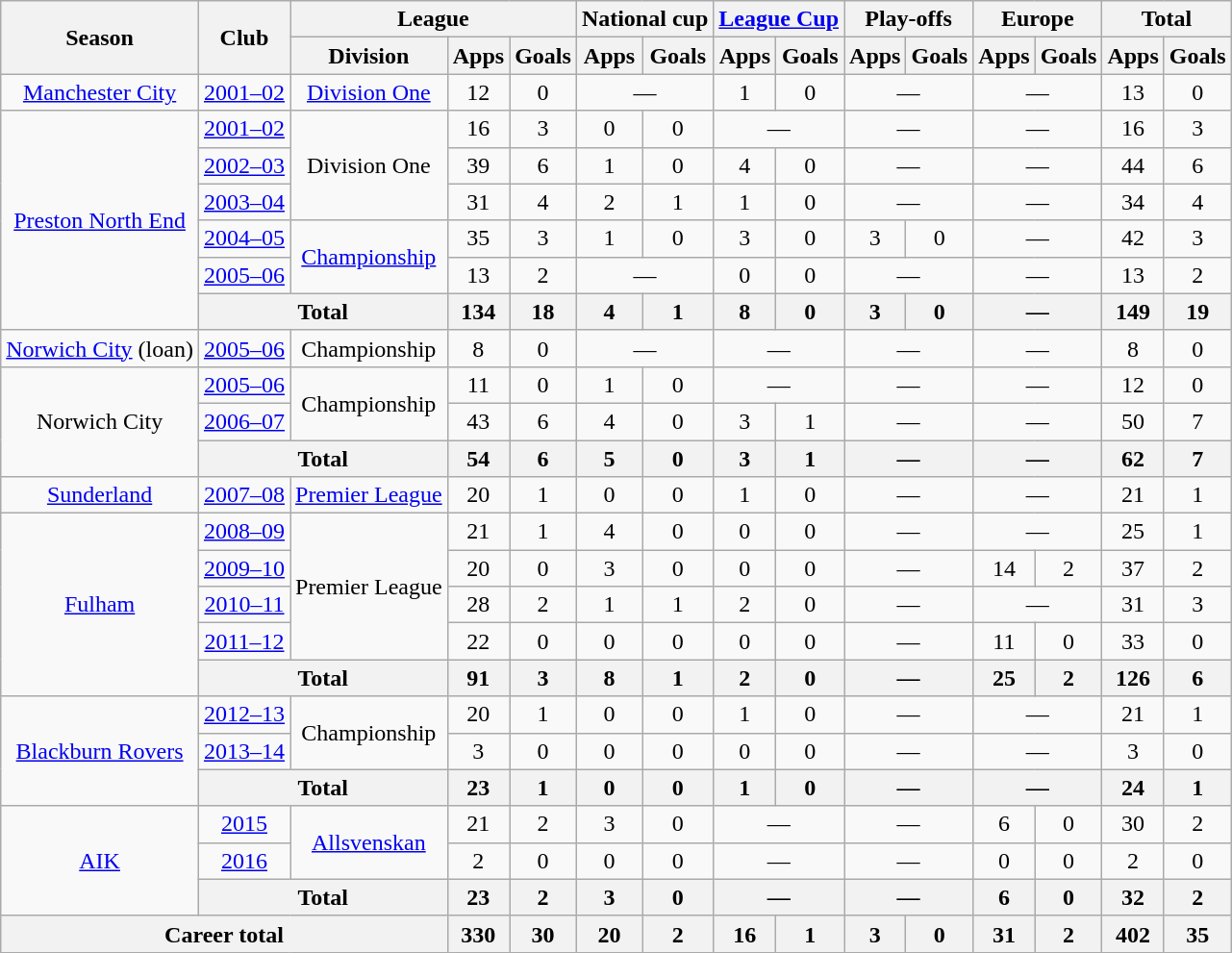<table class="wikitable" style="text-align:center">
<tr>
<th rowspan="2">Season</th>
<th rowspan="2">Club</th>
<th colspan="3">League</th>
<th colspan="2">National cup</th>
<th colspan="2"><a href='#'>League Cup</a></th>
<th colspan="2">Play-offs</th>
<th colspan="2">Europe</th>
<th colspan="2">Total</th>
</tr>
<tr>
<th>Division</th>
<th>Apps</th>
<th>Goals</th>
<th>Apps</th>
<th>Goals</th>
<th>Apps</th>
<th>Goals</th>
<th>Apps</th>
<th>Goals</th>
<th>Apps</th>
<th>Goals</th>
<th>Apps</th>
<th>Goals</th>
</tr>
<tr>
<td><a href='#'>Manchester City</a></td>
<td><a href='#'>2001–02</a></td>
<td><a href='#'>Division One</a></td>
<td>12</td>
<td>0</td>
<td colspan="2">—</td>
<td>1</td>
<td>0</td>
<td colspan="2">—</td>
<td colspan="2">—</td>
<td>13</td>
<td>0</td>
</tr>
<tr>
<td rowspan="6"><a href='#'>Preston North End</a></td>
<td><a href='#'>2001–02</a></td>
<td rowspan="3">Division One</td>
<td>16</td>
<td>3</td>
<td>0</td>
<td>0</td>
<td colspan="2">—</td>
<td colspan="2">—</td>
<td colspan="2">—</td>
<td>16</td>
<td>3</td>
</tr>
<tr>
<td><a href='#'>2002–03</a></td>
<td>39</td>
<td>6</td>
<td>1</td>
<td>0</td>
<td>4</td>
<td>0</td>
<td colspan="2">—</td>
<td colspan="2">—</td>
<td>44</td>
<td>6</td>
</tr>
<tr>
<td><a href='#'>2003–04</a></td>
<td>31</td>
<td>4</td>
<td>2</td>
<td>1</td>
<td>1</td>
<td>0</td>
<td colspan="2">—</td>
<td colspan="2">—</td>
<td>34</td>
<td>4</td>
</tr>
<tr>
<td><a href='#'>2004–05</a></td>
<td rowspan="2"><a href='#'>Championship</a></td>
<td>35</td>
<td>3</td>
<td>1</td>
<td>0</td>
<td>3</td>
<td>0</td>
<td>3</td>
<td>0</td>
<td colspan="2">—</td>
<td>42</td>
<td>3</td>
</tr>
<tr>
<td><a href='#'>2005–06</a></td>
<td>13</td>
<td>2</td>
<td colspan="2">—</td>
<td>0</td>
<td>0</td>
<td colspan="2">—</td>
<td colspan="2">—</td>
<td>13</td>
<td>2</td>
</tr>
<tr>
<th colspan="2">Total</th>
<th>134</th>
<th>18</th>
<th>4</th>
<th>1</th>
<th>8</th>
<th>0</th>
<th>3</th>
<th>0</th>
<th colspan="2">—</th>
<th>149</th>
<th>19</th>
</tr>
<tr>
<td><a href='#'>Norwich City</a> (loan)</td>
<td><a href='#'>2005–06</a></td>
<td>Championship</td>
<td>8</td>
<td>0</td>
<td colspan="2">—</td>
<td colspan="2">—</td>
<td colspan="2">—</td>
<td colspan="2">—</td>
<td>8</td>
<td>0</td>
</tr>
<tr>
<td rowspan="3">Norwich City</td>
<td><a href='#'>2005–06</a></td>
<td rowspan="2">Championship</td>
<td>11</td>
<td>0</td>
<td>1</td>
<td>0</td>
<td colspan="2">—</td>
<td colspan="2">—</td>
<td colspan="2">—</td>
<td>12</td>
<td>0</td>
</tr>
<tr>
<td><a href='#'>2006–07</a></td>
<td>43</td>
<td>6</td>
<td>4</td>
<td>0</td>
<td>3</td>
<td>1</td>
<td colspan="2">—</td>
<td colspan="2">—</td>
<td>50</td>
<td>7</td>
</tr>
<tr>
<th colspan="2">Total</th>
<th>54</th>
<th>6</th>
<th>5</th>
<th>0</th>
<th>3</th>
<th>1</th>
<th colspan="2">—</th>
<th colspan="2">—</th>
<th>62</th>
<th>7</th>
</tr>
<tr>
<td><a href='#'>Sunderland</a></td>
<td><a href='#'>2007–08</a></td>
<td><a href='#'>Premier League</a></td>
<td>20</td>
<td>1</td>
<td>0</td>
<td>0</td>
<td>1</td>
<td>0</td>
<td colspan="2">—</td>
<td colspan="2">—</td>
<td>21</td>
<td>1</td>
</tr>
<tr>
<td rowspan="5"><a href='#'>Fulham</a></td>
<td><a href='#'>2008–09</a></td>
<td rowspan="4">Premier League</td>
<td>21</td>
<td>1</td>
<td>4</td>
<td>0</td>
<td>0</td>
<td>0</td>
<td colspan="2">—</td>
<td colspan="2">—</td>
<td>25</td>
<td>1</td>
</tr>
<tr>
<td><a href='#'>2009–10</a></td>
<td>20</td>
<td>0</td>
<td>3</td>
<td>0</td>
<td>0</td>
<td>0</td>
<td colspan="2">—</td>
<td>14</td>
<td>2</td>
<td>37</td>
<td>2</td>
</tr>
<tr>
<td><a href='#'>2010–11</a></td>
<td>28</td>
<td>2</td>
<td>1</td>
<td>1</td>
<td>2</td>
<td>0</td>
<td colspan="2">—</td>
<td colspan="2">—</td>
<td>31</td>
<td>3</td>
</tr>
<tr>
<td><a href='#'>2011–12</a></td>
<td>22</td>
<td>0</td>
<td>0</td>
<td>0</td>
<td>0</td>
<td>0</td>
<td colspan="2">—</td>
<td>11</td>
<td>0</td>
<td>33</td>
<td>0</td>
</tr>
<tr>
<th colspan="2">Total</th>
<th>91</th>
<th>3</th>
<th>8</th>
<th>1</th>
<th>2</th>
<th>0</th>
<th colspan="2">—</th>
<th>25</th>
<th>2</th>
<th>126</th>
<th>6</th>
</tr>
<tr>
<td rowspan="3"><a href='#'>Blackburn Rovers</a></td>
<td><a href='#'>2012–13</a></td>
<td rowspan="2">Championship</td>
<td>20</td>
<td>1</td>
<td>0</td>
<td>0</td>
<td>1</td>
<td>0</td>
<td colspan="2">—</td>
<td colspan="2">—</td>
<td>21</td>
<td>1</td>
</tr>
<tr>
<td><a href='#'>2013–14</a></td>
<td>3</td>
<td>0</td>
<td>0</td>
<td>0</td>
<td>0</td>
<td>0</td>
<td colspan="2">—</td>
<td colspan="2">—</td>
<td>3</td>
<td>0</td>
</tr>
<tr>
<th colspan="2">Total</th>
<th>23</th>
<th>1</th>
<th>0</th>
<th>0</th>
<th>1</th>
<th>0</th>
<th colspan="2">—</th>
<th colspan="2">—</th>
<th>24</th>
<th>1</th>
</tr>
<tr>
<td rowspan="3"><a href='#'>AIK</a></td>
<td><a href='#'>2015</a></td>
<td rowspan="2"><a href='#'>Allsvenskan</a></td>
<td>21</td>
<td>2</td>
<td>3</td>
<td>0</td>
<td colspan="2">—</td>
<td colspan="2">—</td>
<td>6</td>
<td>0</td>
<td>30</td>
<td>2</td>
</tr>
<tr>
<td><a href='#'>2016</a></td>
<td>2</td>
<td>0</td>
<td>0</td>
<td>0</td>
<td colspan="2">—</td>
<td colspan="2">—</td>
<td>0</td>
<td>0</td>
<td>2</td>
<td>0</td>
</tr>
<tr>
<th colspan="2">Total</th>
<th>23</th>
<th>2</th>
<th>3</th>
<th>0</th>
<th colspan="2">—</th>
<th colspan="2">—</th>
<th>6</th>
<th>0</th>
<th>32</th>
<th>2</th>
</tr>
<tr>
<th colspan="3">Career total</th>
<th>330</th>
<th>30</th>
<th>20</th>
<th>2</th>
<th>16</th>
<th>1</th>
<th>3</th>
<th>0</th>
<th>31</th>
<th>2</th>
<th>402</th>
<th>35</th>
</tr>
</table>
